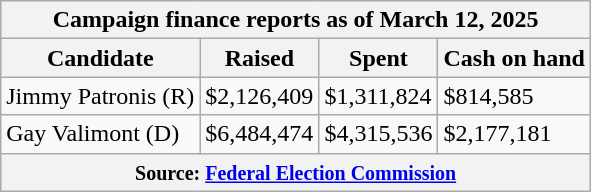<table class="wikitable sortable">
<tr>
<th colspan=4>Campaign finance reports as of March 12, 2025</th>
</tr>
<tr style="text-align:center;">
<th>Candidate</th>
<th>Raised</th>
<th>Spent</th>
<th>Cash on hand</th>
</tr>
<tr>
<td>Jimmy Patronis (R)</td>
<td>$2,126,409</td>
<td>$1,311,824</td>
<td>$814,585</td>
</tr>
<tr>
<td>Gay Valimont (D)</td>
<td>$6,484,474</td>
<td>$4,315,536</td>
<td>$2,177,181</td>
</tr>
<tr>
<th colspan="4"><small>Source: <a href='#'>Federal Election Commission</a></small></th>
</tr>
</table>
